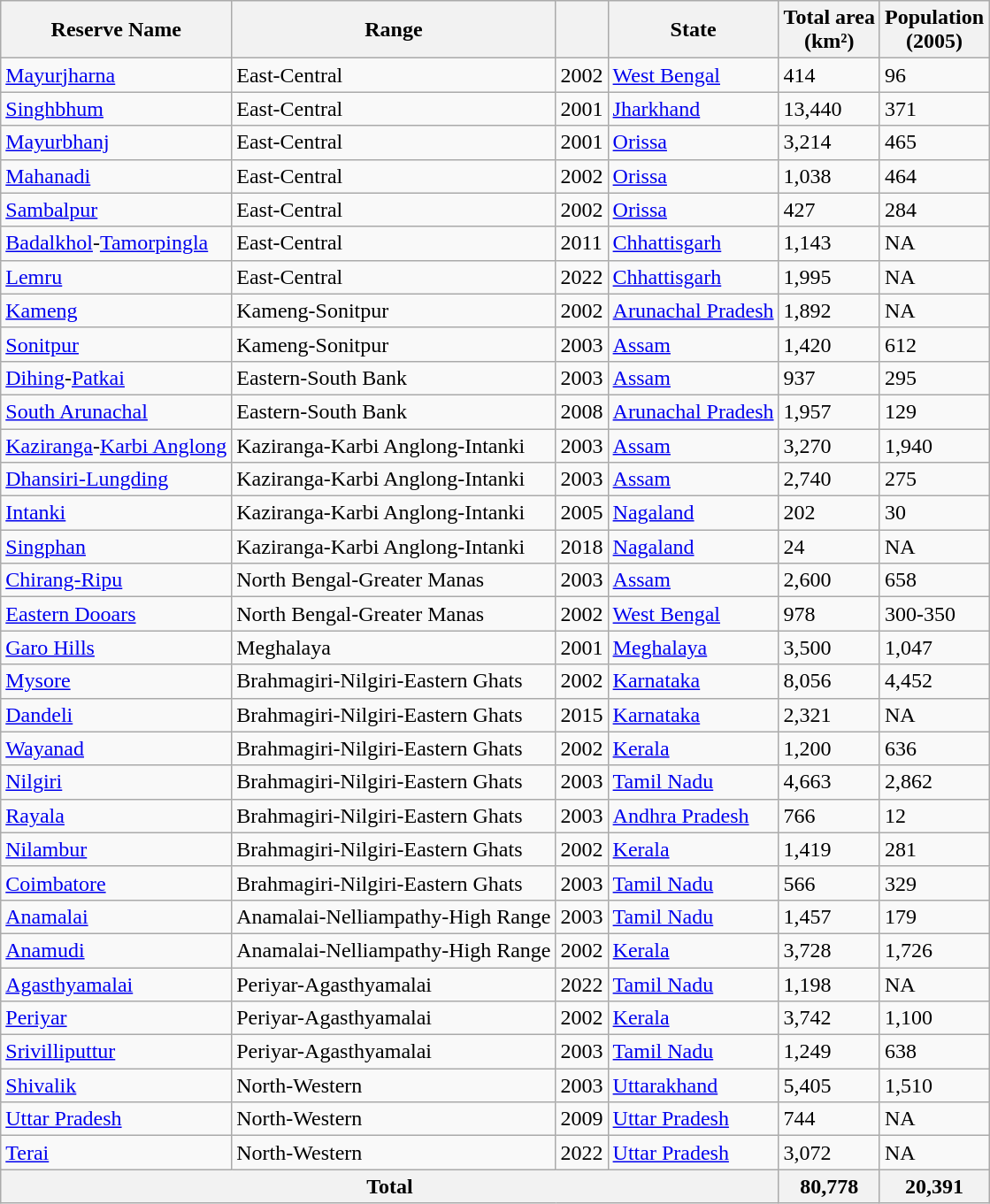<table class="wikitable sortable static-row-numbers static-row-header-text">
<tr>
<th>Reserve Name</th>
<th>Range</th>
<th></th>
<th>State</th>
<th>Total area <br> (km²)</th>
<th>Population <br> (2005)</th>
</tr>
<tr>
<td><a href='#'>Mayurjharna</a></td>
<td>East-Central</td>
<td>2002</td>
<td><a href='#'>West Bengal</a></td>
<td>414</td>
<td>96</td>
</tr>
<tr>
<td><a href='#'>Singhbhum</a></td>
<td>East-Central</td>
<td>2001</td>
<td><a href='#'>Jharkhand</a></td>
<td>13,440</td>
<td>371</td>
</tr>
<tr>
<td><a href='#'>Mayurbhanj</a></td>
<td>East-Central</td>
<td>2001</td>
<td><a href='#'>Orissa</a></td>
<td>3,214</td>
<td>465</td>
</tr>
<tr>
<td><a href='#'>Mahanadi</a></td>
<td>East-Central</td>
<td>2002</td>
<td><a href='#'>Orissa</a></td>
<td>1,038</td>
<td>464</td>
</tr>
<tr>
<td><a href='#'>Sambalpur</a></td>
<td>East-Central</td>
<td>2002</td>
<td><a href='#'>Orissa</a></td>
<td>427</td>
<td>284</td>
</tr>
<tr>
<td><a href='#'>Badalkhol</a>-<a href='#'>Tamorpingla</a></td>
<td>East-Central</td>
<td>2011</td>
<td><a href='#'>Chhattisgarh</a></td>
<td>1,143</td>
<td>NA</td>
</tr>
<tr>
<td><a href='#'>Lemru</a></td>
<td>East-Central</td>
<td>2022</td>
<td><a href='#'>Chhattisgarh</a></td>
<td>1,995</td>
<td>NA</td>
</tr>
<tr>
<td><a href='#'>Kameng</a></td>
<td>Kameng-Sonitpur</td>
<td>2002</td>
<td><a href='#'>Arunachal Pradesh</a></td>
<td>1,892</td>
<td>NA</td>
</tr>
<tr>
<td><a href='#'>Sonitpur</a></td>
<td>Kameng-Sonitpur</td>
<td>2003</td>
<td><a href='#'>Assam</a></td>
<td>1,420</td>
<td>612</td>
</tr>
<tr>
<td><a href='#'>Dihing</a>-<a href='#'>Patkai</a></td>
<td>Eastern-South Bank</td>
<td>2003</td>
<td><a href='#'>Assam</a></td>
<td>937</td>
<td>295</td>
</tr>
<tr>
<td><a href='#'>South Arunachal</a></td>
<td>Eastern-South Bank</td>
<td>2008</td>
<td><a href='#'>Arunachal Pradesh</a></td>
<td>1,957</td>
<td>129</td>
</tr>
<tr>
<td><a href='#'>Kaziranga</a>-<a href='#'>Karbi Anglong</a></td>
<td>Kaziranga-Karbi Anglong-Intanki</td>
<td>2003</td>
<td><a href='#'>Assam</a></td>
<td>3,270</td>
<td>1,940</td>
</tr>
<tr>
<td><a href='#'>Dhansiri-Lungding</a></td>
<td>Kaziranga-Karbi Anglong-Intanki</td>
<td>2003</td>
<td><a href='#'>Assam</a></td>
<td>2,740</td>
<td>275</td>
</tr>
<tr>
<td><a href='#'>Intanki</a></td>
<td>Kaziranga-Karbi Anglong-Intanki</td>
<td>2005</td>
<td><a href='#'>Nagaland</a></td>
<td>202</td>
<td>30</td>
</tr>
<tr>
<td><a href='#'>Singphan</a></td>
<td>Kaziranga-Karbi Anglong-Intanki</td>
<td>2018</td>
<td><a href='#'>Nagaland</a></td>
<td>24</td>
<td>NA</td>
</tr>
<tr>
<td><a href='#'>Chirang-Ripu</a></td>
<td>North Bengal-Greater Manas</td>
<td>2003</td>
<td><a href='#'>Assam</a></td>
<td>2,600</td>
<td>658</td>
</tr>
<tr>
<td><a href='#'>Eastern Dooars</a></td>
<td>North Bengal-Greater Manas</td>
<td>2002</td>
<td><a href='#'>West Bengal</a></td>
<td>978</td>
<td>300-350</td>
</tr>
<tr>
<td><a href='#'>Garo Hills</a></td>
<td>Meghalaya</td>
<td>2001</td>
<td><a href='#'>Meghalaya</a></td>
<td>3,500</td>
<td>1,047</td>
</tr>
<tr>
<td><a href='#'>Mysore</a></td>
<td>Brahmagiri-Nilgiri-Eastern Ghats</td>
<td>2002</td>
<td><a href='#'>Karnataka</a></td>
<td>8,056</td>
<td>4,452</td>
</tr>
<tr>
<td><a href='#'>Dandeli</a></td>
<td>Brahmagiri-Nilgiri-Eastern Ghats</td>
<td>2015</td>
<td><a href='#'>Karnataka</a></td>
<td>2,321</td>
<td>NA</td>
</tr>
<tr>
<td><a href='#'>Wayanad</a></td>
<td>Brahmagiri-Nilgiri-Eastern Ghats</td>
<td>2002</td>
<td><a href='#'>Kerala</a></td>
<td>1,200</td>
<td>636</td>
</tr>
<tr>
<td><a href='#'>Nilgiri</a></td>
<td>Brahmagiri-Nilgiri-Eastern Ghats</td>
<td>2003</td>
<td><a href='#'>Tamil Nadu</a></td>
<td>4,663</td>
<td>2,862</td>
</tr>
<tr>
<td><a href='#'>Rayala</a></td>
<td>Brahmagiri-Nilgiri-Eastern Ghats</td>
<td>2003</td>
<td><a href='#'>Andhra Pradesh</a></td>
<td>766</td>
<td>12</td>
</tr>
<tr>
<td><a href='#'>Nilambur</a></td>
<td>Brahmagiri-Nilgiri-Eastern Ghats</td>
<td>2002</td>
<td><a href='#'>Kerala</a></td>
<td>1,419</td>
<td>281</td>
</tr>
<tr>
<td><a href='#'>Coimbatore</a></td>
<td>Brahmagiri-Nilgiri-Eastern Ghats</td>
<td>2003</td>
<td><a href='#'>Tamil Nadu</a></td>
<td>566</td>
<td>329</td>
</tr>
<tr>
<td><a href='#'>Anamalai</a></td>
<td>Anamalai-Nelliampathy-High Range</td>
<td>2003</td>
<td><a href='#'>Tamil Nadu</a></td>
<td>1,457</td>
<td>179</td>
</tr>
<tr>
<td><a href='#'>Anamudi</a></td>
<td>Anamalai-Nelliampathy-High Range</td>
<td>2002</td>
<td><a href='#'>Kerala</a></td>
<td>3,728</td>
<td>1,726</td>
</tr>
<tr>
<td><a href='#'>Agasthyamalai</a></td>
<td>Periyar-Agasthyamalai</td>
<td>2022</td>
<td><a href='#'>Tamil Nadu</a></td>
<td>1,198</td>
<td>NA</td>
</tr>
<tr>
<td><a href='#'>Periyar</a></td>
<td>Periyar-Agasthyamalai</td>
<td>2002</td>
<td><a href='#'>Kerala</a></td>
<td>3,742</td>
<td>1,100</td>
</tr>
<tr>
<td><a href='#'>Srivilliputtur</a></td>
<td>Periyar-Agasthyamalai</td>
<td>2003</td>
<td><a href='#'>Tamil Nadu</a></td>
<td>1,249</td>
<td>638</td>
</tr>
<tr>
<td><a href='#'>Shivalik</a></td>
<td>North-Western</td>
<td>2003</td>
<td><a href='#'>Uttarakhand</a></td>
<td>5,405</td>
<td>1,510</td>
</tr>
<tr>
<td><a href='#'>Uttar Pradesh</a></td>
<td>North-Western</td>
<td>2009</td>
<td><a href='#'>Uttar Pradesh</a></td>
<td>744</td>
<td>NA</td>
</tr>
<tr>
<td><a href='#'>Terai</a></td>
<td>North-Western</td>
<td>2022</td>
<td><a href='#'>Uttar Pradesh</a></td>
<td>3,072</td>
<td>NA</td>
</tr>
<tr>
<th colspan=4>Total</th>
<th>80,778</th>
<th>20,391</th>
</tr>
</table>
